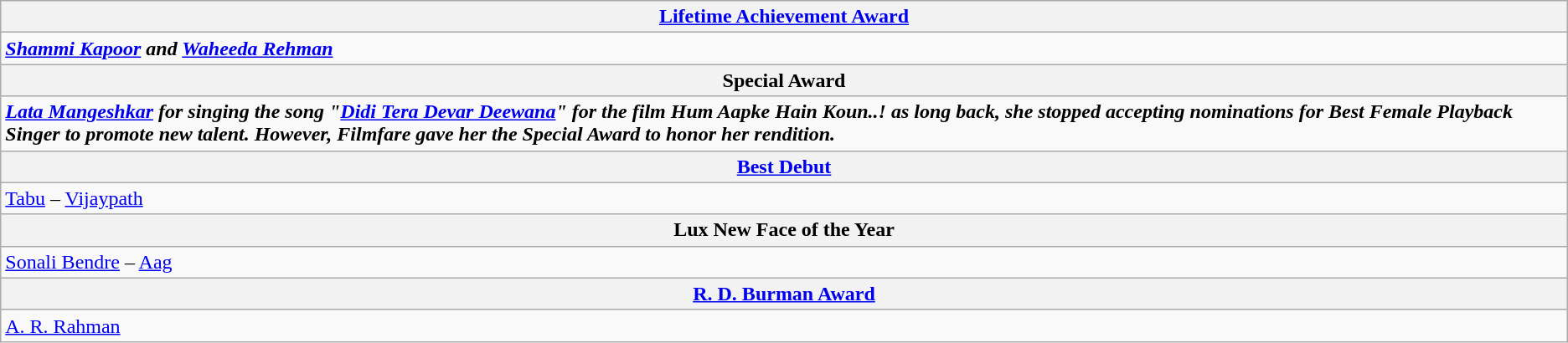<table class="wikitable">
<tr>
<th colspan="2"><a href='#'>Lifetime Achievement Award</a></th>
</tr>
<tr>
<td><strong> <em><a href='#'>Shammi Kapoor</a> and <a href='#'>Waheeda Rehman</a></em> </strong></td>
</tr>
<tr>
<th colspan="2">Special Award</th>
</tr>
<tr>
<td><strong><em><a href='#'>Lata Mangeshkar</a><em> <strong>for singing the song "<a href='#'>Didi Tera Devar Deewana</a>" for the film </em>Hum Aapke Hain Koun..!<em> as long back, she stopped accepting nominations for Best Female Playback Singer to promote new talent. However, Filmfare gave her the Special Award to honor her rendition.</td>
</tr>
<tr>
<th colspan=2><a href='#'>Best Debut</a></th>
</tr>
<tr>
<td></strong> </em><a href='#'>Tabu</a> – <a href='#'>Vijaypath</a><em> <strong></td>
</tr>
<tr>
<th colspan=2>Lux New Face of the Year</th>
</tr>
<tr>
<td></strong> </em><a href='#'>Sonali Bendre</a> – <a href='#'>Aag</a><em> <strong></td>
</tr>
<tr>
<th colspan="2"><a href='#'>R. D. Burman Award</a></th>
</tr>
<tr>
<td></strong> </em><a href='#'>A. R. Rahman</a><em> <strong></td>
</tr>
</table>
